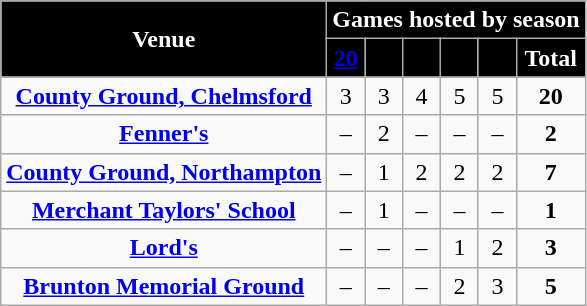<table class="wikitable" style="font-size:100%">
<tr>
<th rowspan=2 style="background:black; color:white">Venue</th>
<th colspan=6 style="background:black; color:white">Games hosted by season</th>
</tr>
<tr align=center style="background:black;">
<td><strong><a href='#'><span>20</span></a></strong></td>
<td><strong><span>21</span></strong></td>
<td><strong><span>22</span></strong></td>
<td><strong><span>23</span></strong></td>
<td><strong><span>24</span></strong></td>
<td style="color:white"><strong>Total</strong></td>
</tr>
<tr align=center>
<td><strong><a href='#'>County Ground, Chelmsford</a></strong></td>
<td>3</td>
<td>3</td>
<td>4</td>
<td>5</td>
<td>5</td>
<td><strong>20</strong></td>
</tr>
<tr align=center>
<td><strong><a href='#'>Fenner's</a></strong></td>
<td>–</td>
<td>2</td>
<td>–</td>
<td>–</td>
<td>–</td>
<td><strong>2</strong></td>
</tr>
<tr align=center>
<td><strong><a href='#'>County Ground, Northampton</a></strong></td>
<td>–</td>
<td>1</td>
<td>2</td>
<td>2</td>
<td>2</td>
<td><strong>7</strong></td>
</tr>
<tr align=center>
<td><strong><a href='#'>Merchant Taylors' School</a></strong></td>
<td>–</td>
<td>1</td>
<td>–</td>
<td>–</td>
<td>–</td>
<td><strong>1</strong></td>
</tr>
<tr align=center>
<td><strong><a href='#'>Lord's</a></strong></td>
<td>–</td>
<td>–</td>
<td>–</td>
<td>1</td>
<td>2</td>
<td><strong>3</strong></td>
</tr>
<tr align=center>
<td><strong><a href='#'>Brunton Memorial Ground</a></strong></td>
<td>–</td>
<td>–</td>
<td>–</td>
<td>2</td>
<td>3</td>
<td><strong>5</strong></td>
</tr>
</table>
